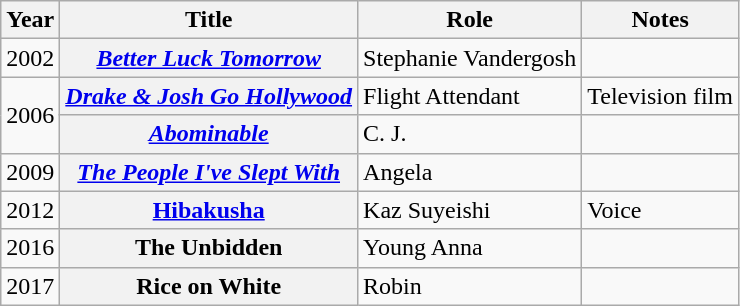<table class="wikitable plainrowheaders">
<tr>
<th scope="col">Year</th>
<th scope="col">Title</th>
<th scope="col">Role</th>
<th scope="col">Notes</th>
</tr>
<tr>
<td>2002</td>
<th scope="row"><em><a href='#'>Better Luck Tomorrow</a></em></th>
<td>Stephanie Vandergosh</td>
<td></td>
</tr>
<tr>
<td rowspan="2">2006</td>
<th scope="row"><em><a href='#'>Drake & Josh Go Hollywood</a></em></th>
<td>Flight Attendant</td>
<td>Television film</td>
</tr>
<tr>
<th scope="row"><em><a href='#'>Abominable</a></em></th>
<td>C. J.</td>
<td></td>
</tr>
<tr>
<td>2009</td>
<th scope="row"><em><a href='#'>The People I've Slept With</a></em></th>
<td>Angela</td>
<td></td>
</tr>
<tr>
<td>2012</td>
<th scope="row"><a href='#'>Hibakusha</a><em></th>
<td>Kaz Suyeishi</td>
<td>Voice</td>
</tr>
<tr>
<td>2016</td>
<th scope="row"></em>The Unbidden<em></th>
<td>Young Anna</td>
<td></td>
</tr>
<tr>
<td>2017</td>
<th scope="row"></em>Rice on White<em></th>
<td>Robin</td>
<td></td>
</tr>
</table>
